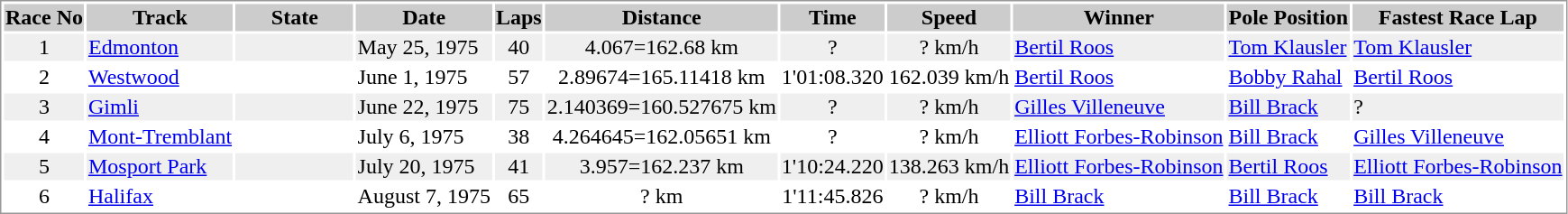<table border="0" style="border: 1px solid #999; background-color:#FFFFFF; text-align:center">
<tr align="center" style="background:#CCCCCC;">
<th>Race No</th>
<th>Track</th>
<th>State</th>
<th>Date</th>
<th>Laps</th>
<th>Distance</th>
<th>Time</th>
<th>Speed</th>
<th>Winner</th>
<th>Pole Position</th>
<th>Fastest Race Lap</th>
</tr>
<tr style="background:#EFEFEF;">
<td>1</td>
<td align="left"><a href='#'>Edmonton</a></td>
<td align="left"></td>
<td align="left">May 25, 1975</td>
<td>40</td>
<td>4.067=162.68 km</td>
<td>?</td>
<td>? km/h</td>
<td align="left"><a href='#'>Bertil Roos</a></td>
<td align="left"><a href='#'>Tom Klausler</a></td>
<td align="left"><a href='#'>Tom Klausler</a></td>
</tr>
<tr>
<td>2</td>
<td align="left"><a href='#'>Westwood</a></td>
<td align="left"></td>
<td align="left">June 1, 1975</td>
<td>57</td>
<td>2.89674=165.11418 km</td>
<td>1'01:08.320</td>
<td>162.039 km/h</td>
<td align="left"><a href='#'>Bertil Roos</a></td>
<td align="left"><a href='#'>Bobby Rahal</a></td>
<td align="left"><a href='#'>Bertil Roos</a></td>
</tr>
<tr style="background:#EFEFEF;">
<td>3</td>
<td align="left"><a href='#'>Gimli</a></td>
<td align="left"></td>
<td align="left">June 22, 1975</td>
<td>75</td>
<td>2.140369=160.527675 km</td>
<td>?</td>
<td>? km/h</td>
<td align="left"><a href='#'>Gilles Villeneuve</a></td>
<td align="left"><a href='#'>Bill Brack</a></td>
<td align="left">?</td>
</tr>
<tr>
<td>4</td>
<td align="left"><a href='#'>Mont-Tremblant</a></td>
<td align="left"></td>
<td align="left">July 6, 1975</td>
<td>38</td>
<td>4.264645=162.05651 km</td>
<td>?</td>
<td>? km/h</td>
<td align="left"><a href='#'>Elliott Forbes-Robinson</a></td>
<td align="left"><a href='#'>Bill Brack</a></td>
<td align="left"><a href='#'>Gilles Villeneuve</a></td>
</tr>
<tr style="background:#EFEFEF;">
<td>5</td>
<td align="left"><a href='#'>Mosport Park</a></td>
<td align="left" width="85"></td>
<td align="left">July 20, 1975</td>
<td>41</td>
<td>3.957=162.237 km</td>
<td>1'10:24.220</td>
<td>138.263 km/h</td>
<td align="left"><a href='#'>Elliott Forbes-Robinson</a></td>
<td align="left"><a href='#'>Bertil Roos</a></td>
<td align="left"><a href='#'>Elliott Forbes-Robinson</a></td>
</tr>
<tr>
<td>6</td>
<td align="left"><a href='#'>Halifax</a></td>
<td align="left"></td>
<td align="left">August 7, 1975</td>
<td>65</td>
<td>? km</td>
<td>1'11:45.826</td>
<td>? km/h</td>
<td align="left"><a href='#'>Bill Brack</a></td>
<td align="left"><a href='#'>Bill Brack</a></td>
<td align="left"><a href='#'>Bill Brack</a></td>
</tr>
</table>
